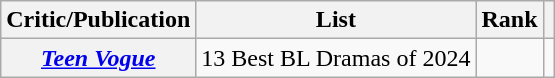<table class="wikitable sortable plainrowheaders">
<tr>
<th scope="col">Critic/Publication</th>
<th scope="col">List</th>
<th scope="col">Rank</th>
<th scope="col" class="unsortable"></th>
</tr>
<tr>
<th scope="row"><em><a href='#'>Teen Vogue</a></em></th>
<td>13 Best BL Dramas of 2024</td>
<td></td>
<td align="center"></td>
</tr>
</table>
